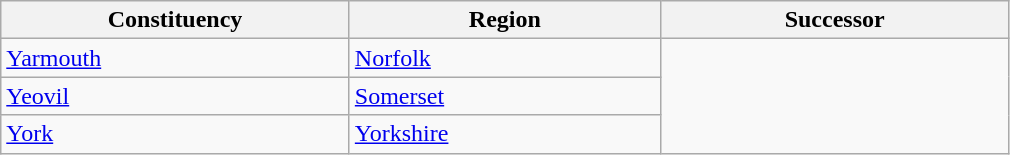<table class="wikitable">
<tr>
<th width="225px">Constituency</th>
<th width="200px">Region</th>
<th width="225px">Successor</th>
</tr>
<tr>
<td><a href='#'>Yarmouth</a></td>
<td><a href='#'>Norfolk</a></td>
</tr>
<tr>
<td><a href='#'>Yeovil</a></td>
<td><a href='#'>Somerset</a></td>
</tr>
<tr>
<td><a href='#'>York</a></td>
<td><a href='#'>Yorkshire</a></td>
</tr>
</table>
